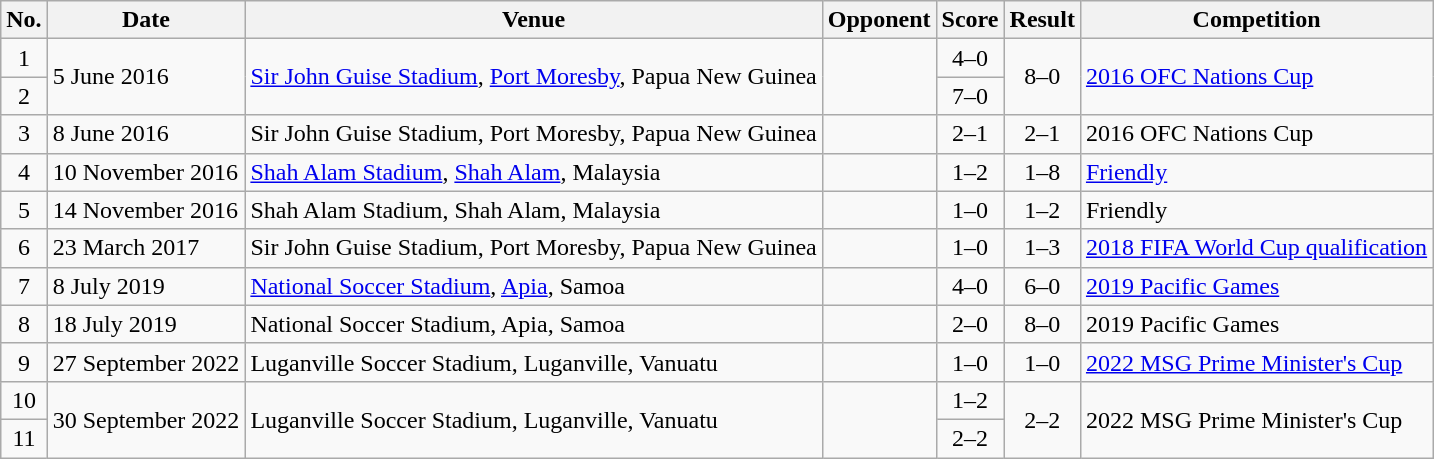<table class="wikitable sortable">
<tr>
<th scope="col">No.</th>
<th scope="col">Date</th>
<th scope="col">Venue</th>
<th scope="col">Opponent</th>
<th scope="col">Score</th>
<th scope="col">Result</th>
<th scope="col">Competition</th>
</tr>
<tr>
<td style="text-align:center">1</td>
<td rowspan="2">5 June 2016</td>
<td rowspan="2"><a href='#'>Sir John Guise Stadium</a>, <a href='#'>Port Moresby</a>, Papua New Guinea</td>
<td rowspan="2"></td>
<td style="text-align:center">4–0</td>
<td rowspan=2 style="text-align:center">8–0</td>
<td rowspan="2"><a href='#'>2016 OFC Nations Cup</a></td>
</tr>
<tr>
<td style="text-align:center">2</td>
<td style="text-align:center">7–0</td>
</tr>
<tr>
<td style="text-align:center">3</td>
<td>8 June 2016</td>
<td>Sir John Guise Stadium, Port Moresby, Papua New Guinea</td>
<td></td>
<td style="text-align:center">2–1</td>
<td style="text-align:center">2–1</td>
<td>2016 OFC Nations Cup</td>
</tr>
<tr>
<td style="text-align:center">4</td>
<td>10 November 2016</td>
<td><a href='#'>Shah Alam Stadium</a>, <a href='#'>Shah Alam</a>, Malaysia</td>
<td></td>
<td style="text-align:center">1–2</td>
<td style="text-align:center">1–8</td>
<td><a href='#'>Friendly</a></td>
</tr>
<tr>
<td style="text-align:center">5</td>
<td>14 November 2016</td>
<td>Shah Alam Stadium, Shah Alam, Malaysia</td>
<td></td>
<td style="text-align:center">1–0</td>
<td style="text-align:center">1–2</td>
<td>Friendly</td>
</tr>
<tr>
<td style="text-align:center">6</td>
<td>23 March 2017</td>
<td>Sir John Guise Stadium, Port Moresby, Papua New Guinea</td>
<td></td>
<td style="text-align:center">1–0</td>
<td style="text-align:center">1–3</td>
<td><a href='#'>2018 FIFA World Cup qualification</a></td>
</tr>
<tr>
<td style="text-align:center">7</td>
<td>8 July 2019</td>
<td><a href='#'>National Soccer Stadium</a>, <a href='#'>Apia</a>, Samoa</td>
<td></td>
<td style="text-align:center">4–0</td>
<td style="text-align:center">6–0</td>
<td><a href='#'>2019 Pacific Games</a></td>
</tr>
<tr>
<td style="text-align:center">8</td>
<td>18 July 2019</td>
<td>National Soccer Stadium, Apia, Samoa</td>
<td></td>
<td style="text-align:center">2–0</td>
<td style="text-align:center">8–0</td>
<td>2019 Pacific Games</td>
</tr>
<tr>
<td style="text-align:center">9</td>
<td>27 September 2022</td>
<td>Luganville Soccer Stadium, Luganville, Vanuatu</td>
<td></td>
<td style="text-align:center">1–0</td>
<td style="text-align:center">1–0</td>
<td><a href='#'>2022 MSG Prime Minister's Cup</a></td>
</tr>
<tr>
<td style="text-align:center">10</td>
<td rowspan="2">30 September 2022</td>
<td rowspan="2">Luganville Soccer Stadium, Luganville, Vanuatu</td>
<td rowspan="2"></td>
<td style="text-align:center">1–2</td>
<td rowspan=2 style="text-align:center">2–2</td>
<td rowspan="2">2022 MSG Prime Minister's Cup</td>
</tr>
<tr>
<td style="text-align:center">11</td>
<td style="text-align:center">2–2</td>
</tr>
</table>
